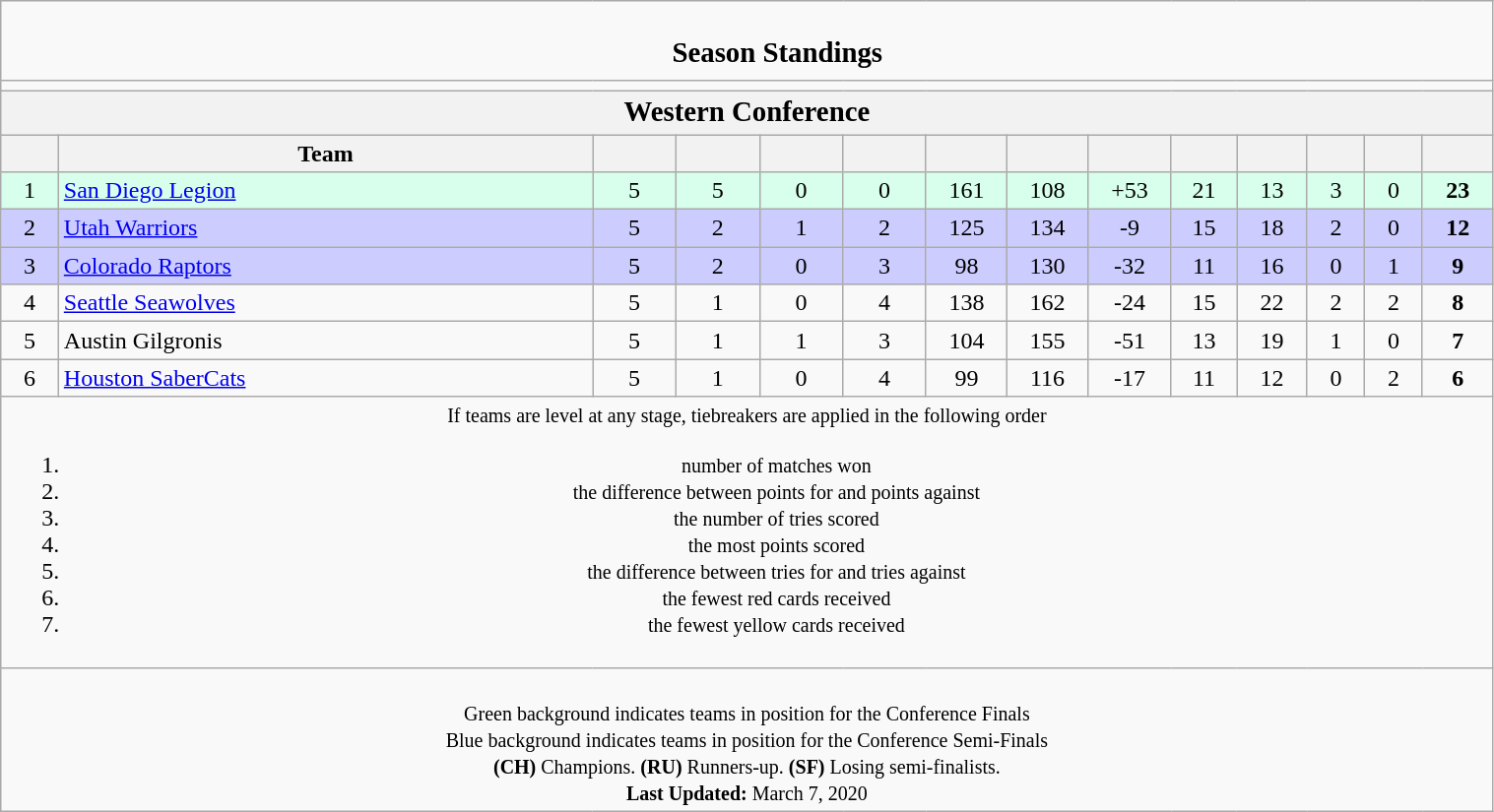<table class="wikitable" style="text-align: center; width:80%;">
<tr>
<td colspan="15" cellpadding="0" cellspacing="0"><br><table border="0" width="100%" cellpadding="0" cellspacing="0">
<tr>
<td width=0% style="border:0px"></td>
<td style="border:0px"><big><strong>Season Standings</strong></big></td>
</tr>
</table>
</td>
</tr>
<tr>
<td colspan=14></td>
</tr>
<tr>
<th colspan=14><big>Western Conference</big></th>
</tr>
<tr>
<th width="15"></th>
<th width="200">Team</th>
<th width="25"></th>
<th width="25"></th>
<th width="25"></th>
<th width="25"></th>
<th width="20"></th>
<th width="20"></th>
<th width="20"></th>
<th width="18"></th>
<th width="20"></th>
<th width="15"></th>
<th width="15"></th>
<th width="20"></th>
</tr>
<tr style="background-color:#d8ffeb;">
<td>1</td>
<td style="text-align:left;"><a href='#'>San Diego Legion</a></td>
<td>5</td>
<td>5</td>
<td>0</td>
<td>0</td>
<td>161</td>
<td>108</td>
<td>+53</td>
<td>21</td>
<td>13</td>
<td>3</td>
<td>0</td>
<td><strong>23</strong></td>
</tr>
<tr style="background-color:#ccccff;">
<td>2</td>
<td style="text-align:left;"><a href='#'>Utah Warriors</a></td>
<td>5</td>
<td>2</td>
<td>1</td>
<td>2</td>
<td>125</td>
<td>134</td>
<td>-9</td>
<td>15</td>
<td>18</td>
<td>2</td>
<td>0</td>
<td><strong>12</strong></td>
</tr>
<tr style="background-color:#ccccff;">
<td>3</td>
<td style="text-align:left;"><a href='#'>Colorado Raptors</a></td>
<td>5</td>
<td>2</td>
<td>0</td>
<td>3</td>
<td>98</td>
<td>130</td>
<td>-32</td>
<td>11</td>
<td>16</td>
<td>0</td>
<td>1</td>
<td><strong>9</strong></td>
</tr>
<tr style="background-color:#;">
<td>4</td>
<td style="text-align:left;"><a href='#'>Seattle Seawolves</a></td>
<td>5</td>
<td>1</td>
<td>0</td>
<td>4</td>
<td>138</td>
<td>162</td>
<td>-24</td>
<td>15</td>
<td>22</td>
<td>2</td>
<td>2</td>
<td><strong>8</strong></td>
</tr>
<tr>
<td>5</td>
<td style="text-align:left;">Austin Gilgronis</td>
<td>5</td>
<td>1</td>
<td>1</td>
<td>3</td>
<td>104</td>
<td>155</td>
<td>-51</td>
<td>13</td>
<td>19</td>
<td>1</td>
<td>0</td>
<td><strong>7</strong></td>
</tr>
<tr>
<td>6</td>
<td style="text-align:left;"><a href='#'>Houston SaberCats</a></td>
<td>5</td>
<td>1</td>
<td>0</td>
<td>4</td>
<td>99</td>
<td>116</td>
<td>-17</td>
<td>11</td>
<td>12</td>
<td>0</td>
<td>2</td>
<td><strong>6</strong></td>
</tr>
<tr>
<td colspan="14"><small>If teams are level at any stage, tiebreakers are applied in the following order</small><br><ol><li><small>number of matches won</small></li><li><small>the difference between points for and points against</small></li><li><small>the number of tries scored</small></li><li><small>the most points scored</small></li><li><small>the difference between tries for and tries against</small></li><li><small>the fewest red cards received</small></li><li><small>the fewest yellow cards received</small></li></ol></td>
</tr>
<tr>
<td colspan="14"><br><small><span>Green background</span> indicates teams in position for the Conference Finals<br></small>
<small><span>Blue background</span> indicates teams in position for the Conference Semi-Finals </small>
<small><br><strong>(CH)</strong> Champions. <strong>(RU)</strong> Runners-up. <strong>(SF)</strong> Losing semi-finalists.</small>
<small><br><strong>Last Updated:</strong> March 7, 2020</small></td>
</tr>
</table>
